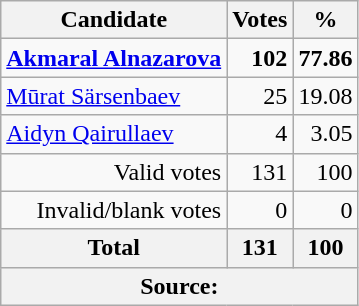<table class="wikitable" style="text-align:right">
<tr>
<th>Candidate</th>
<th>Votes</th>
<th>%</th>
</tr>
<tr>
<td align="left"><strong><a href='#'>Akmaral Alnazarova</a></strong></td>
<td><strong>102</strong></td>
<td><strong>77.86</strong></td>
</tr>
<tr>
<td align="left"><a href='#'>Mūrat Särsenbaev</a></td>
<td>25</td>
<td>19.08</td>
</tr>
<tr>
<td align="left"><a href='#'>Aidyn Qairullaev</a></td>
<td>4</td>
<td>3.05</td>
</tr>
<tr>
<td>Valid votes</td>
<td>131</td>
<td>100</td>
</tr>
<tr>
<td>Invalid/blank votes</td>
<td>0</td>
<td>0</td>
</tr>
<tr>
<th>Total</th>
<th>131</th>
<th>100</th>
</tr>
<tr>
<th colspan="3">Source: </th>
</tr>
</table>
